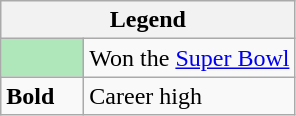<table class="wikitable">
<tr>
<th colspan="2">Legend</th>
</tr>
<tr>
<td style="background:#afe6ba; width:3em;"></td>
<td>Won the <a href='#'>Super Bowl</a></td>
</tr>
<tr>
<td><strong>Bold</strong></td>
<td>Career high</td>
</tr>
</table>
